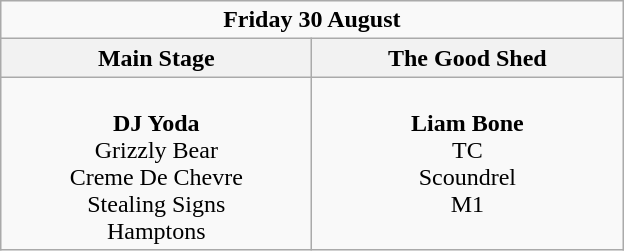<table class="wikitable">
<tr>
<td colspan="2" style="text-align:center;"><strong>Friday 30 August</strong></td>
</tr>
<tr>
<th>Main Stage</th>
<th>The Good Shed</th>
</tr>
<tr>
<td style="text-align:center; vertical-align:top; width:200px;"><br><strong>DJ Yoda</strong>
<br>Grizzly Bear
<br>Creme De Chevre
<br>Stealing Signs
<br>Hamptons</td>
<td style="text-align:center; vertical-align:top; width:200px;"><br><strong>Liam Bone</strong>
<br>TC
<br>Scoundrel
<br>M1</td>
</tr>
</table>
